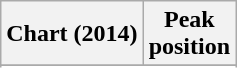<table class="wikitable sortable plainrowheaders">
<tr>
<th scope="col">Chart (2014)</th>
<th scope="col">Peak<br>position</th>
</tr>
<tr>
</tr>
<tr>
</tr>
<tr>
</tr>
<tr>
</tr>
<tr>
</tr>
</table>
